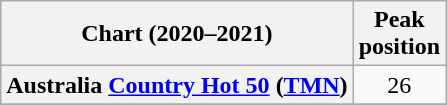<table class="wikitable sortable plainrowheaders" style="text-align:center">
<tr>
<th scope="col">Chart (2020–2021)</th>
<th scope="col">Peak<br>position</th>
</tr>
<tr>
<th scope="row">Australia <a href='#'>Country Hot 50</a> (<a href='#'>TMN</a>)</th>
<td>26</td>
</tr>
<tr>
</tr>
<tr>
</tr>
<tr>
</tr>
<tr>
</tr>
<tr>
</tr>
</table>
